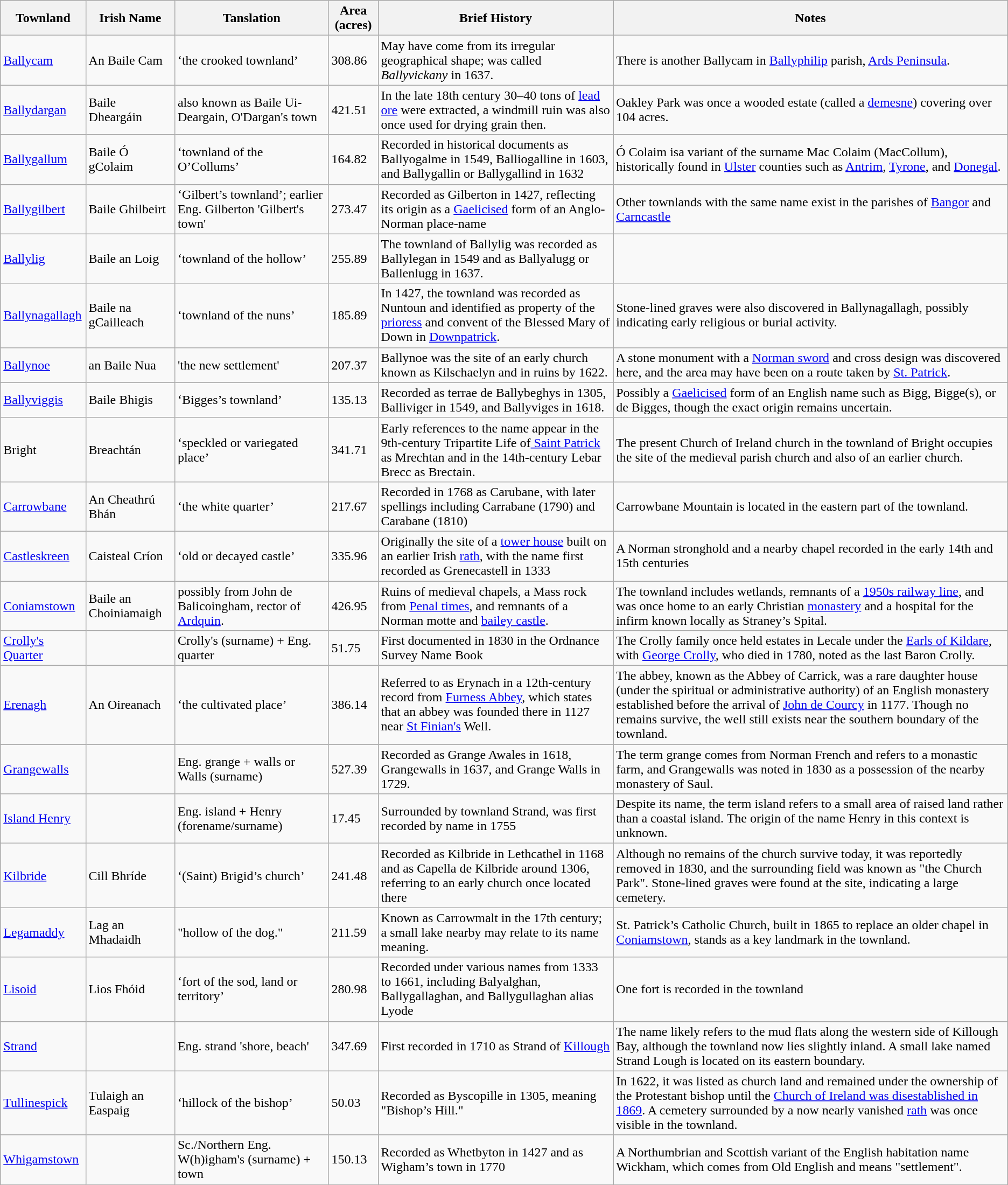<table class="wikitable plainrowheaders">
<tr>
<th>Townland</th>
<th>Irish Name</th>
<th>Tanslation</th>
<th>Area (acres)</th>
<th>Brief History</th>
<th>Notes</th>
</tr>
<tr>
<td><a href='#'>Ballycam</a></td>
<td>An Baile Cam</td>
<td>‘the crooked townland’</td>
<td>308.86</td>
<td>May have come from its irregular geographical shape; was called <em>Ballyvickany</em> in 1637.</td>
<td>There is another Ballycam in <a href='#'>Ballyphilip</a> parish, <a href='#'>Ards Peninsula</a>.</td>
</tr>
<tr>
<td><a href='#'>Ballydargan</a></td>
<td>Baile Dheargáin</td>
<td>also known as Baile Ui-Deargain, O'Dargan's town</td>
<td>421.51</td>
<td>In the late 18th century 30–40 tons of <a href='#'>lead ore</a> were extracted, a windmill ruin was also once used for drying grain then.</td>
<td>Oakley Park was once a wooded estate (called a <a href='#'>demesne</a>) covering over 104 acres.</td>
</tr>
<tr>
<td><a href='#'>Ballygallum</a></td>
<td>Baile Ó gColaim</td>
<td>‘townland of the O’Collums’</td>
<td>164.82</td>
<td>Recorded in historical documents as Ballyogalme in 1549, Balliogalline in 1603, and Ballygallin or Ballygallind in 1632</td>
<td>Ó Colaim isa variant of the surname Mac Colaim (MacCollum), historically found in <a href='#'>Ulster</a> counties such as <a href='#'>Antrim</a>, <a href='#'>Tyrone</a>, and <a href='#'>Donegal</a>.</td>
</tr>
<tr>
<td><a href='#'>Ballygilbert</a></td>
<td>Baile Ghilbeirt</td>
<td>‘Gilbert’s townland’; earlier Eng. Gilberton 'Gilbert's town'</td>
<td>273.47</td>
<td>Recorded as Gilberton in 1427, reflecting its origin as a <a href='#'>Gaelicised</a> form of an Anglo-Norman place-name</td>
<td>Other townlands with the same name exist in the parishes of <a href='#'>Bangor</a> and <a href='#'>Carncastle</a></td>
</tr>
<tr>
<td><a href='#'>Ballylig</a></td>
<td>Baile an Loig</td>
<td>‘townland of the hollow’</td>
<td>255.89</td>
<td>The townland of Ballylig was recorded as Ballylegan in 1549 and as Ballyalugg or Ballenlugg in 1637.</td>
<td></td>
</tr>
<tr>
<td><a href='#'>Ballynagallagh</a></td>
<td>Baile na gCailleach</td>
<td>‘townland of the nuns’</td>
<td>185.89</td>
<td>In 1427, the townland was recorded as Nuntoun and identified as property of the <a href='#'>prioress</a> and convent of the Blessed Mary of Down in <a href='#'>Downpatrick</a>.</td>
<td>Stone-lined graves were also discovered in Ballynagallagh, possibly indicating early religious or burial activity.</td>
</tr>
<tr>
<td><a href='#'>Ballynoe</a></td>
<td>an Baile Nua</td>
<td>'the new settlement'</td>
<td>207.37</td>
<td>Ballynoe was the site of an early church known as Kilschaelyn and in ruins by 1622.</td>
<td>A stone monument with a <a href='#'>Norman sword</a> and cross design was discovered here, and the area may have been on a route taken by <a href='#'>St. Patrick</a>.</td>
</tr>
<tr>
<td><a href='#'>Ballyviggis</a></td>
<td>Baile Bhigis</td>
<td>‘Bigges’s townland’</td>
<td>135.13</td>
<td>Recorded as terrae de Ballybeghys in 1305, Balliviger in 1549, and Ballyviges in 1618.</td>
<td>Possibly a <a href='#'>Gaelicised</a> form of an English name such as Bigg, Bigge(s), or de Bigges, though the exact origin remains uncertain.</td>
</tr>
<tr>
<td>Bright</td>
<td>Breachtán</td>
<td>‘speckled or variegated place’</td>
<td>341.71</td>
<td>Early references to the name appear in the 9th-century Tripartite Life of<a href='#'> Saint Patrick</a> as Mrechtan and in the 14th-century Lebar Brecc as Brectain.</td>
<td>The present Church of Ireland church in the townland of Bright occupies the site of the medieval parish church and also of an earlier church.</td>
</tr>
<tr>
<td><a href='#'>Carrowbane</a></td>
<td>An Cheathrú Bhán</td>
<td>‘the white quarter’</td>
<td>217.67</td>
<td>Recorded in 1768 as Carubane, with later spellings including Carrabane (1790) and Carabane (1810)</td>
<td>Carrowbane Mountain is located in the eastern part of the townland.</td>
</tr>
<tr>
<td><a href='#'>Castleskreen</a></td>
<td>Caisteal Críon</td>
<td>‘old or decayed castle’</td>
<td>335.96</td>
<td>Originally the site of a <a href='#'>tower house</a> built on an earlier Irish <a href='#'>rath</a>, with the name first recorded as Grenecastell in 1333</td>
<td>A Norman stronghold and a nearby chapel recorded in the early 14th and 15th centuries</td>
</tr>
<tr>
<td><a href='#'>Coniamstown</a></td>
<td>Baile an Choiniamaigh</td>
<td>possibly from John de Balicoingham, rector of <a href='#'>Ardquin</a>.</td>
<td>426.95</td>
<td>Ruins of medieval chapels, a Mass rock from <a href='#'>Penal times</a>, and remnants of a Norman motte and <a href='#'>bailey castle</a>.</td>
<td>The townland includes wetlands, remnants of a <a href='#'>1950s railway line</a>, and was once home to an early Christian <a href='#'>monastery</a> and a hospital for the infirm known locally as Straney’s Spital.</td>
</tr>
<tr>
<td><a href='#'>Crolly's Quarter</a></td>
<td></td>
<td>Crolly's (surname) + Eng. quarter</td>
<td>51.75</td>
<td>First documented in 1830 in the Ordnance Survey Name Book</td>
<td>The Crolly family once held estates in Lecale under the <a href='#'>Earls of Kildare</a>, with <a href='#'>George Crolly</a>, who died in 1780, noted as the last Baron Crolly.</td>
</tr>
<tr>
<td><a href='#'>Erenagh</a></td>
<td>An Oireanach</td>
<td>‘the cultivated place’</td>
<td>386.14</td>
<td>Referred to as Erynach in a 12th-century record from <a href='#'>Furness Abbey</a>, which states that an abbey was founded there in 1127 near <a href='#'>St Finian's</a> Well.</td>
<td>The abbey, known as the Abbey of Carrick, was a rare daughter house (under the spiritual or administrative authority) of an English monastery established before the arrival of <a href='#'>John de Courcy</a> in 1177. Though no remains survive, the well still exists near the southern boundary of the townland. </td>
</tr>
<tr>
<td><a href='#'>Grangewalls</a></td>
<td></td>
<td>Eng. grange + walls or Walls (surname)</td>
<td>527.39</td>
<td>Recorded as Grange Awales in 1618, Grangewalls in 1637, and Grange Walls in 1729.</td>
<td>The term grange comes from Norman French and refers to a monastic farm, and Grangewalls was noted in 1830 as a possession of the nearby monastery of Saul.</td>
</tr>
<tr>
<td><a href='#'>Island Henry</a></td>
<td></td>
<td>Eng. island + Henry (forename/surname)</td>
<td>17.45</td>
<td>Surrounded by townland Strand, was first recorded by name in 1755</td>
<td>Despite its name, the term island refers to a small area of raised land rather than a coastal island. The origin of the name Henry in this context is unknown.</td>
</tr>
<tr>
<td><a href='#'>Kilbride</a></td>
<td>Cill Bhríde</td>
<td>‘(Saint) Brigid’s church’</td>
<td>241.48</td>
<td>Recorded as Kilbride in Lethcathel in 1168 and as Capella de Kilbride around 1306, referring to an early church once located there</td>
<td>Although no remains of the church survive today, it was reportedly removed in 1830, and the surrounding field was known as "the Church Park". Stone-lined graves were found at the site, indicating a large cemetery.</td>
</tr>
<tr>
<td><a href='#'>Legamaddy</a></td>
<td>Lag an Mhadaidh</td>
<td>"hollow of the dog."</td>
<td>211.59</td>
<td>Known as Carrowmalt in the 17th century; a small lake nearby may relate to its name meaning.</td>
<td>St. Patrick’s Catholic Church, built in 1865 to replace an older chapel in <a href='#'>Coniamstown</a>, stands as a key landmark in the townland.</td>
</tr>
<tr>
<td><a href='#'>Lisoid</a></td>
<td>Lios Fhóid</td>
<td>‘fort of the sod, land or territory’</td>
<td>280.98</td>
<td>Recorded under various names from 1333 to 1661, including Balyalghan, Ballygallaghan, and Ballygullaghan alias Lyode</td>
<td>One fort is recorded in the townland</td>
</tr>
<tr>
<td><a href='#'>Strand</a></td>
<td></td>
<td>Eng. strand 'shore, beach'</td>
<td>347.69</td>
<td>First recorded in 1710 as Strand of <a href='#'>Killough</a></td>
<td>The name likely refers to the mud flats along the western side of Killough Bay, although the townland now lies slightly inland. A small lake named Strand Lough is located on its eastern boundary.</td>
</tr>
<tr>
<td><a href='#'>Tullinespick</a></td>
<td>Tulaigh an Easpaig</td>
<td>‘hillock of the bishop’</td>
<td>50.03</td>
<td>Recorded as Byscopille in 1305, meaning "Bishop’s Hill."</td>
<td>In 1622, it was listed as church land and remained under the ownership of the Protestant bishop until the <a href='#'>Church of Ireland was disestablished in 1869</a>. A cemetery surrounded by a now nearly vanished <a href='#'>rath</a> was once visible in the townland.</td>
</tr>
<tr>
<td><a href='#'>Whigamstown</a></td>
<td></td>
<td>Sc./Northern Eng. W(h)igham's (surname) + town</td>
<td>150.13</td>
<td>Recorded as Whetbyton in 1427 and as Wigham’s town in 1770</td>
<td>A Northumbrian and Scottish variant of the English habitation name Wickham, which comes from Old English and means "settlement".</td>
</tr>
</table>
